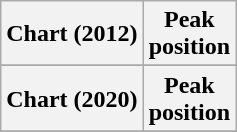<table class="wikitable sortable plainrowheaders" style="text-align:center">
<tr>
<th scope="col">Chart (2012)</th>
<th scope="col">Peak<br>position</th>
</tr>
<tr>
</tr>
<tr>
</tr>
<tr>
<th scope="col">Chart (2020)</th>
<th scope="col">Peak<br>position</th>
</tr>
<tr>
</tr>
</table>
